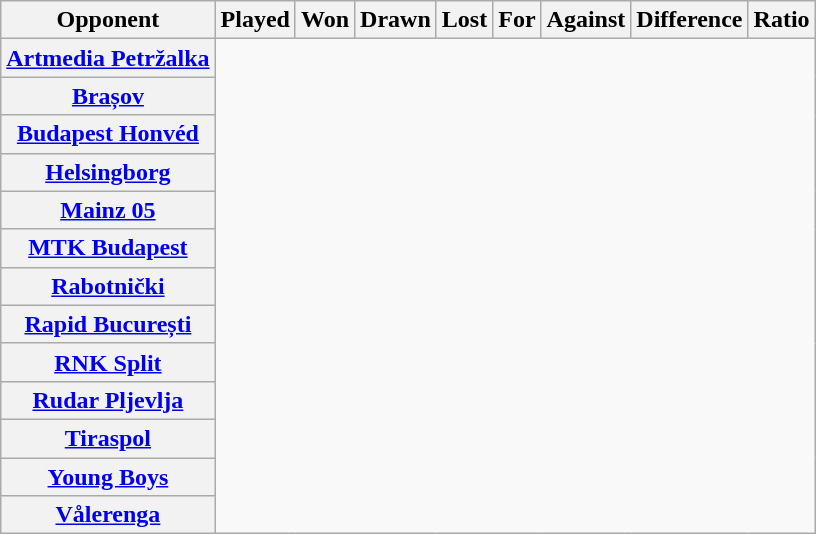<table class="wikitable sortable" style="text-align:center">
<tr>
<th>Opponent</th>
<th>Played</th>
<th>Won</th>
<th>Drawn</th>
<th>Lost</th>
<th>For</th>
<th>Against</th>
<th>Difference</th>
<th>Ratio</th>
</tr>
<tr>
<th scope="row" align=left> <a href='#'>Artmedia Petržalka</a><br></th>
</tr>
<tr>
<th scope="row" align=left> <a href='#'>Brașov</a><br></th>
</tr>
<tr>
<th scope="row" align=left> <a href='#'>Budapest Honvéd</a><br></th>
</tr>
<tr>
<th scope="row" align=left> <a href='#'>Helsingborg</a><br></th>
</tr>
<tr>
<th scope="row" align=left> <a href='#'>Mainz 05</a><br></th>
</tr>
<tr>
<th scope="row" align=left> <a href='#'>MTK Budapest</a><br></th>
</tr>
<tr>
<th scope="row" align=left> <a href='#'>Rabotnički</a><br></th>
</tr>
<tr>
<th scope="row" align=left> <a href='#'>Rapid București</a><br></th>
</tr>
<tr>
<th scope="row" align=left> <a href='#'>RNK Split</a><br></th>
</tr>
<tr>
<th scope="row" align=left> <a href='#'>Rudar Pljevlja</a><br></th>
</tr>
<tr>
<th scope="row" align=left> <a href='#'>Tiraspol</a><br></th>
</tr>
<tr>
<th scope="row" align=left> <a href='#'>Young Boys</a><br></th>
</tr>
<tr>
<th scope="row" align=left> <a href='#'>Vålerenga</a><br></th>
</tr>
</table>
